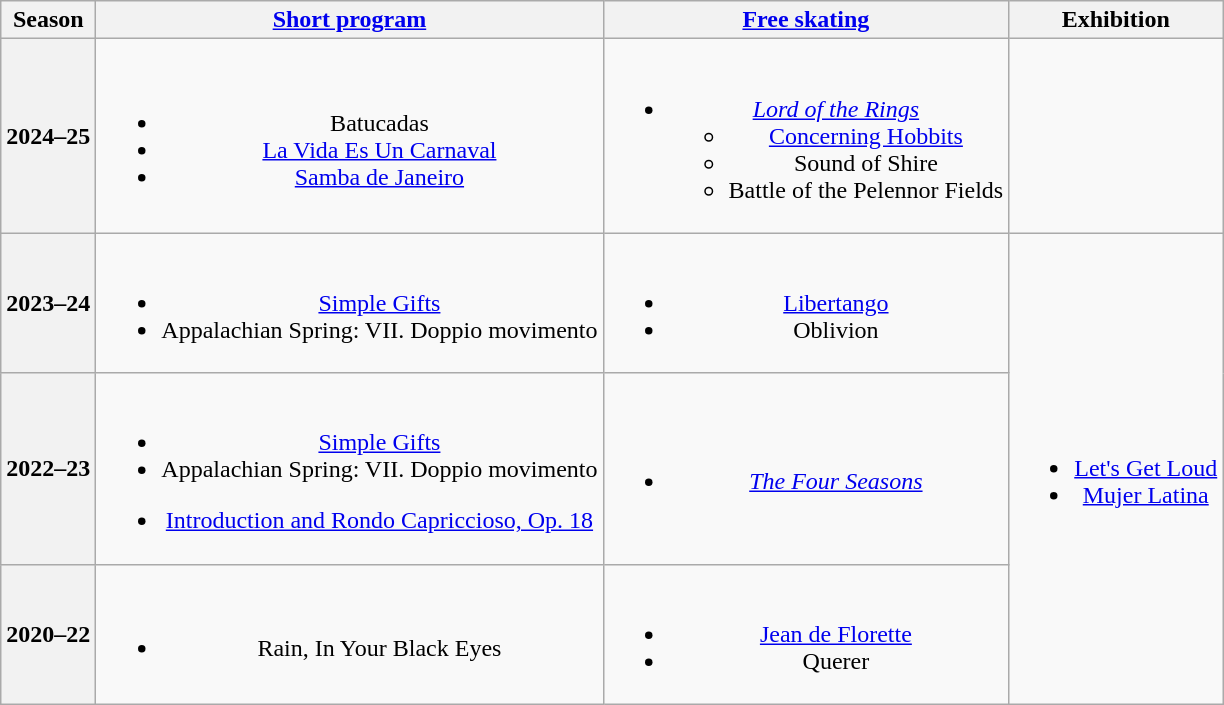<table class="wikitable" style="text-align:center">
<tr>
<th>Season</th>
<th><a href='#'>Short program</a></th>
<th><a href='#'>Free skating</a></th>
<th>Exhibition</th>
</tr>
<tr>
<th>2024–25 <br> </th>
<td><br><ul><li>Batucadas <br> </li><li><a href='#'>La Vida Es Un Carnaval</a> <br></li><li><a href='#'>Samba de Janeiro</a> <br> </li></ul></td>
<td><br><ul><li><em><a href='#'>Lord of the Rings</a></em> <br><ul><li><a href='#'>Concerning Hobbits</a> <br></li><li>Sound of Shire</li><li>Battle of the Pelennor Fields <br> </li></ul></li></ul></td>
<td></td>
</tr>
<tr>
<th>2023–24 <br> </th>
<td><br><ul><li><a href='#'>Simple Gifts</a> <br> </li><li>Appalachian Spring: VII. Doppio movimento <br> </li></ul></td>
<td><br><ul><li><a href='#'>Libertango</a></li><li>Oblivion <br> </li></ul></td>
<td rowspan=3><br><ul><li><a href='#'>Let's Get Loud</a> <br> </li><li><a href='#'>Mujer Latina</a> <br> </li></ul></td>
</tr>
<tr>
<th>2022–23 <br> </th>
<td><br><ul><li><a href='#'>Simple Gifts</a> <br> </li><li>Appalachian Spring: VII. Doppio movimento <br> </li></ul><ul><li><a href='#'>Introduction and Rondo Capriccioso, Op. 18</a> <br></li></ul></td>
<td><br><ul><li><em><a href='#'>The Four Seasons</a></em> <br> </li></ul></td>
</tr>
<tr>
<th>2020–22 <br> </th>
<td><br><ul><li>Rain, In Your Black Eyes <br> </li></ul></td>
<td><br><ul><li><a href='#'>Jean de Florette</a> <br> </li><li>Querer <br> </li></ul></td>
</tr>
</table>
